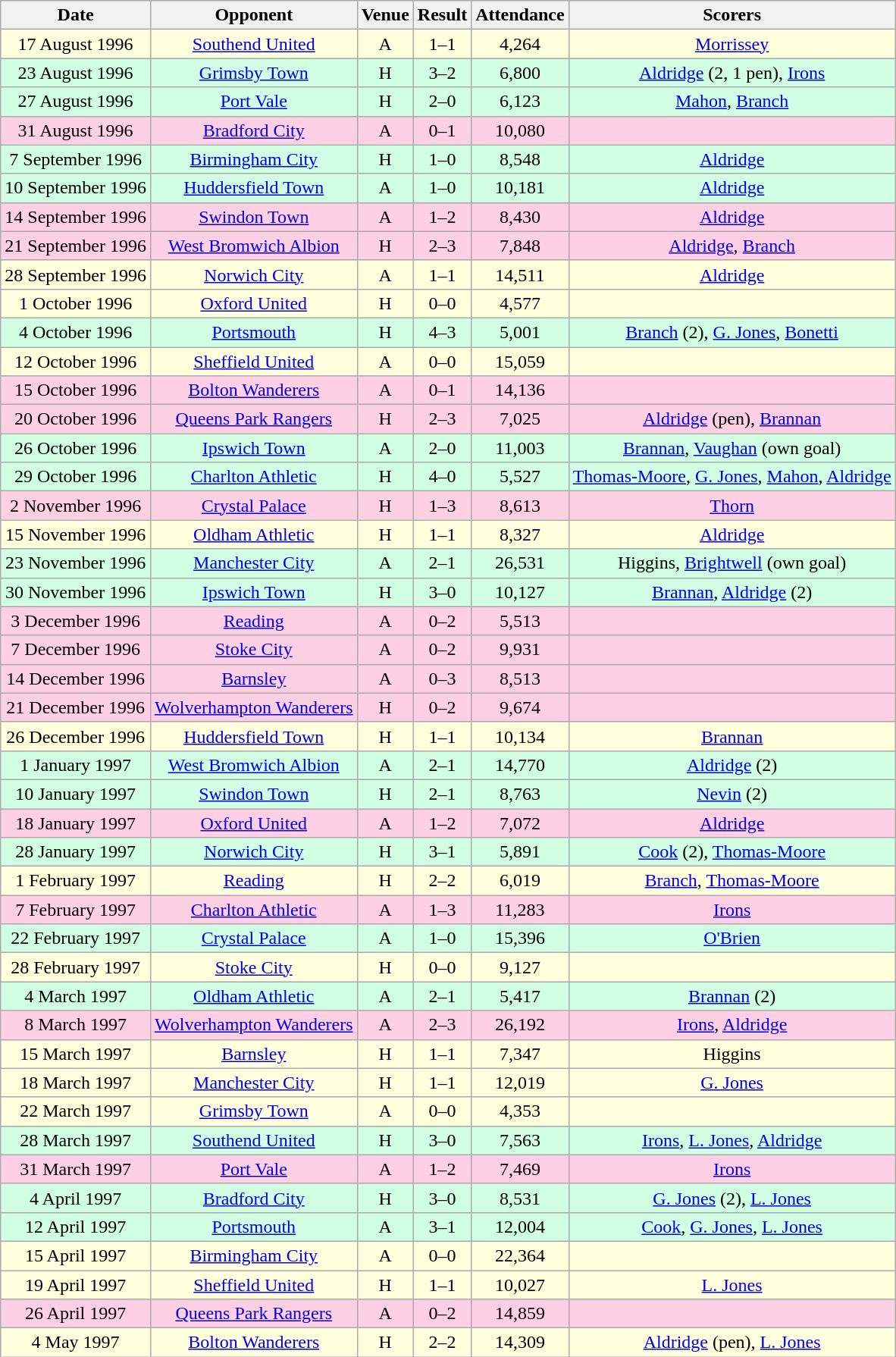<table class="wikitable sortable" style="font-size:100%; text-align:center">
<tr>
<th>Date</th>
<th>Opponent</th>
<th>Venue</th>
<th>Result</th>
<th>Attendance</th>
<th>Scorers</th>
</tr>
<tr style="background-color: #ffffdd;">
<td>17 August 1996</td>
<td><a href='#'>Southend United</a></td>
<td>A</td>
<td>1–1</td>
<td>4,264</td>
<td><a href='#'>Morrissey</a></td>
</tr>
<tr style="background-color: #d0ffe3;">
<td>23 August 1996</td>
<td><a href='#'>Grimsby Town</a></td>
<td>H</td>
<td>3–2</td>
<td>6,800</td>
<td><a href='#'>Aldridge</a> (2, 1 pen), <a href='#'>Irons</a></td>
</tr>
<tr style="background-color: #d0ffe3;">
<td>27 August 1996</td>
<td><a href='#'>Port Vale</a></td>
<td>H</td>
<td>2–0</td>
<td>6,123</td>
<td><a href='#'>Mahon</a>, <a href='#'>Branch</a></td>
</tr>
<tr style="background-color: #ffd0e3;">
<td>31 August 1996</td>
<td><a href='#'>Bradford City</a></td>
<td>A</td>
<td>0–1</td>
<td>10,080</td>
<td></td>
</tr>
<tr style="background-color: #d0ffe3;">
<td>7 September 1996</td>
<td><a href='#'>Birmingham City</a></td>
<td>H</td>
<td>1–0</td>
<td>8,548</td>
<td><a href='#'>Aldridge</a></td>
</tr>
<tr style="background-color: #d0ffe3;">
<td>10 September 1996</td>
<td><a href='#'>Huddersfield Town</a></td>
<td>A</td>
<td>1–0</td>
<td>10,181</td>
<td><a href='#'>Aldridge</a></td>
</tr>
<tr style="background-color: #ffd0e3;">
<td>14 September 1996</td>
<td><a href='#'>Swindon Town</a></td>
<td>A</td>
<td>1–2</td>
<td>8,430</td>
<td><a href='#'>Aldridge</a></td>
</tr>
<tr style="background-color: #ffd0e3;">
<td>21 September 1996</td>
<td><a href='#'>West Bromwich Albion</a></td>
<td>H</td>
<td>2–3</td>
<td>7,848</td>
<td><a href='#'>Aldridge</a>, <a href='#'>Branch</a></td>
</tr>
<tr style="background-color: #ffffdd;">
<td>28 September 1996</td>
<td><a href='#'>Norwich City</a></td>
<td>A</td>
<td>1–1</td>
<td>14,511</td>
<td><a href='#'>Aldridge</a></td>
</tr>
<tr style="background-color: #ffffdd;">
<td>1 October 1996</td>
<td><a href='#'>Oxford United</a></td>
<td>H</td>
<td>0–0</td>
<td>4,577</td>
<td></td>
</tr>
<tr style="background-color: #d0ffe3;">
<td>4 October 1996</td>
<td><a href='#'>Portsmouth</a></td>
<td>H</td>
<td>4–3</td>
<td>5,001</td>
<td><a href='#'>Branch</a> (2), <a href='#'>G. Jones</a>, <a href='#'>Bonetti</a></td>
</tr>
<tr style="background-color: #ffffdd;">
<td>12 October 1996</td>
<td><a href='#'>Sheffield United</a></td>
<td>A</td>
<td>0–0</td>
<td>15,059</td>
<td></td>
</tr>
<tr style="background-color: #ffd0e3;">
<td>15 October 1996</td>
<td><a href='#'>Bolton Wanderers</a></td>
<td>A</td>
<td>0–1</td>
<td>14,136</td>
<td></td>
</tr>
<tr style="background-color: #ffd0e3;">
<td>20 October 1996</td>
<td><a href='#'>Queens Park Rangers</a></td>
<td>H</td>
<td>2–3</td>
<td>7,025</td>
<td><a href='#'>Aldridge</a> (pen), <a href='#'>Brannan</a></td>
</tr>
<tr style="background-color: #d0ffe3;">
<td>26 October 1996</td>
<td><a href='#'>Ipswich Town</a></td>
<td>A</td>
<td>2–0</td>
<td>11,003</td>
<td><a href='#'>Brannan</a>, <a href='#'>Vaughan</a> (own goal)</td>
</tr>
<tr style="background-color: #d0ffe3;">
<td>29 October 1996</td>
<td><a href='#'>Charlton Athletic</a></td>
<td>H</td>
<td>4–0</td>
<td>5,527</td>
<td><a href='#'>Thomas-Moore</a>, <a href='#'>G. Jones</a>, <a href='#'>Mahon</a>, <a href='#'>Aldridge</a></td>
</tr>
<tr style="background-color: #ffd0e3;">
<td>2 November 1996</td>
<td><a href='#'>Crystal Palace</a></td>
<td>H</td>
<td>1–3</td>
<td>8,613</td>
<td><a href='#'>Thorn</a></td>
</tr>
<tr style="background-color: #ffffdd;">
<td>15 November 1996</td>
<td><a href='#'>Oldham Athletic</a></td>
<td>H</td>
<td>1–1</td>
<td>8,327</td>
<td><a href='#'>Aldridge</a></td>
</tr>
<tr style="background-color: #d0ffe3;">
<td>23 November 1996</td>
<td><a href='#'>Manchester City</a></td>
<td>A</td>
<td>2–1</td>
<td>26,531</td>
<td>Higgins, <a href='#'>Brightwell</a> (own goal)</td>
</tr>
<tr style="background-color: #d0ffe3;">
<td>30 November 1996</td>
<td><a href='#'>Ipswich Town</a></td>
<td>H</td>
<td>3–0</td>
<td>10,127</td>
<td><a href='#'>Brannan</a>, <a href='#'>Aldridge</a> (2)</td>
</tr>
<tr style="background-color: #ffd0e3;">
<td>3 December 1996</td>
<td><a href='#'>Reading</a></td>
<td>A</td>
<td>0–2</td>
<td>5,513</td>
<td></td>
</tr>
<tr style="background-color: #ffd0e3;">
<td>7 December 1996</td>
<td><a href='#'>Stoke City</a></td>
<td>A</td>
<td>0–2</td>
<td>9,931</td>
<td></td>
</tr>
<tr style="background-color: #ffd0e3;">
<td>14 December 1996</td>
<td><a href='#'>Barnsley</a></td>
<td>A</td>
<td>0–3</td>
<td>8,513</td>
<td></td>
</tr>
<tr style="background-color: #ffd0e3;">
<td>21 December 1996</td>
<td><a href='#'>Wolverhampton Wanderers</a></td>
<td>H</td>
<td>0–2</td>
<td>9,674</td>
<td></td>
</tr>
<tr style="background-color: #ffffdd;">
<td>26 December 1996</td>
<td><a href='#'>Huddersfield Town</a></td>
<td>H</td>
<td>1–1</td>
<td>10,134</td>
<td><a href='#'>Brannan</a></td>
</tr>
<tr style="background-color: #d0ffe3;">
<td>1 January 1997</td>
<td><a href='#'>West Bromwich Albion</a></td>
<td>A</td>
<td>2–1</td>
<td>14,770</td>
<td><a href='#'>Aldridge</a> (2)</td>
</tr>
<tr style="background-color: #d0ffe3;">
<td>10 January 1997</td>
<td><a href='#'>Swindon Town</a></td>
<td>H</td>
<td>2–1</td>
<td>8,763</td>
<td><a href='#'>Nevin</a> (2)</td>
</tr>
<tr style="background-color: #ffd0e3;">
<td>18 January 1997</td>
<td><a href='#'>Oxford United</a></td>
<td>A</td>
<td>1–2</td>
<td>7,072</td>
<td><a href='#'>Aldridge</a></td>
</tr>
<tr style="background-color: #d0ffe3;">
<td>28 January 1997</td>
<td><a href='#'>Norwich City</a></td>
<td>H</td>
<td>3–1</td>
<td>5,891</td>
<td><a href='#'>Cook</a> (2), <a href='#'>Thomas-Moore</a></td>
</tr>
<tr style="background-color: #ffffdd;">
<td>1 February 1997</td>
<td><a href='#'>Reading</a></td>
<td>H</td>
<td>2–2</td>
<td>6,019</td>
<td><a href='#'>Branch</a>, <a href='#'>Thomas-Moore</a></td>
</tr>
<tr style="background-color: #ffd0e3;">
<td>7 February 1997</td>
<td><a href='#'>Charlton Athletic</a></td>
<td>A</td>
<td>1–3</td>
<td>11,283</td>
<td><a href='#'>Irons</a></td>
</tr>
<tr style="background-color: #d0ffe3;">
<td>22 February 1997</td>
<td><a href='#'>Crystal Palace</a></td>
<td>A</td>
<td>1–0</td>
<td>15,396</td>
<td><a href='#'>O'Brien</a></td>
</tr>
<tr style="background-color: #ffffdd;">
<td>28 February 1997</td>
<td><a href='#'>Stoke City</a></td>
<td>H</td>
<td>0–0</td>
<td>9,127</td>
<td></td>
</tr>
<tr style="background-color: #d0ffe3;">
<td>4 March 1997</td>
<td><a href='#'>Oldham Athletic</a></td>
<td>A</td>
<td>2–1</td>
<td>5,417</td>
<td><a href='#'>Brannan</a> (2)</td>
</tr>
<tr style="background-color: #ffd0e3;">
<td>8 March 1997</td>
<td><a href='#'>Wolverhampton Wanderers</a></td>
<td>A</td>
<td>2–3</td>
<td>26,192</td>
<td><a href='#'>Irons</a>, <a href='#'>Aldridge</a></td>
</tr>
<tr style="background-color: #ffffdd;">
<td>15 March 1997</td>
<td><a href='#'>Barnsley</a></td>
<td>H</td>
<td>1–1</td>
<td>7,347</td>
<td>Higgins</td>
</tr>
<tr style="background-color: #ffffdd;">
<td>18 March 1997</td>
<td><a href='#'>Manchester City</a></td>
<td>H</td>
<td>1–1</td>
<td>12,019</td>
<td><a href='#'>G. Jones</a></td>
</tr>
<tr style="background-color: #ffffdd;">
<td>22 March 1997</td>
<td><a href='#'>Grimsby Town</a></td>
<td>A</td>
<td>0–0</td>
<td>4,353</td>
<td></td>
</tr>
<tr style="background-color: #d0ffe3;">
<td>28 March 1997</td>
<td><a href='#'>Southend United</a></td>
<td>H</td>
<td>3–0</td>
<td>7,563</td>
<td><a href='#'>Irons</a>, <a href='#'>L. Jones</a>, <a href='#'>Aldridge</a></td>
</tr>
<tr style="background-color: #ffd0e3;">
<td>31 March 1997</td>
<td><a href='#'>Port Vale</a></td>
<td>A</td>
<td>1–2</td>
<td>7,469</td>
<td><a href='#'>Irons</a></td>
</tr>
<tr style="background-color: #d0ffe3;">
<td>4 April 1997</td>
<td><a href='#'>Bradford City</a></td>
<td>H</td>
<td>3–0</td>
<td>8,531</td>
<td><a href='#'>G. Jones</a> (2), <a href='#'>L. Jones</a></td>
</tr>
<tr style="background-color: #d0ffe3;">
<td>12 April 1997</td>
<td><a href='#'>Portsmouth</a></td>
<td>A</td>
<td>3–1</td>
<td>12,004</td>
<td><a href='#'>Cook</a>, <a href='#'>G. Jones</a>, <a href='#'>L. Jones</a></td>
</tr>
<tr style="background-color: #ffffdd;">
<td>15 April 1997</td>
<td><a href='#'>Birmingham City</a></td>
<td>A</td>
<td>0–0</td>
<td>22,364</td>
<td></td>
</tr>
<tr style="background-color: #ffffdd;">
<td>19 April 1997</td>
<td><a href='#'>Sheffield United</a></td>
<td>H</td>
<td>1–1</td>
<td>10,027</td>
<td><a href='#'>L. Jones</a></td>
</tr>
<tr style="background-color: #ffd0e3;">
<td>26 April 1997</td>
<td><a href='#'>Queens Park Rangers</a></td>
<td>A</td>
<td>0–2</td>
<td>14,859</td>
<td></td>
</tr>
<tr style="background-color: #ffffdd;">
<td>4 May 1997</td>
<td><a href='#'>Bolton Wanderers</a></td>
<td>H</td>
<td>2–2</td>
<td>14,309</td>
<td><a href='#'>Aldridge</a> (pen), <a href='#'>L. Jones</a></td>
</tr>
</table>
